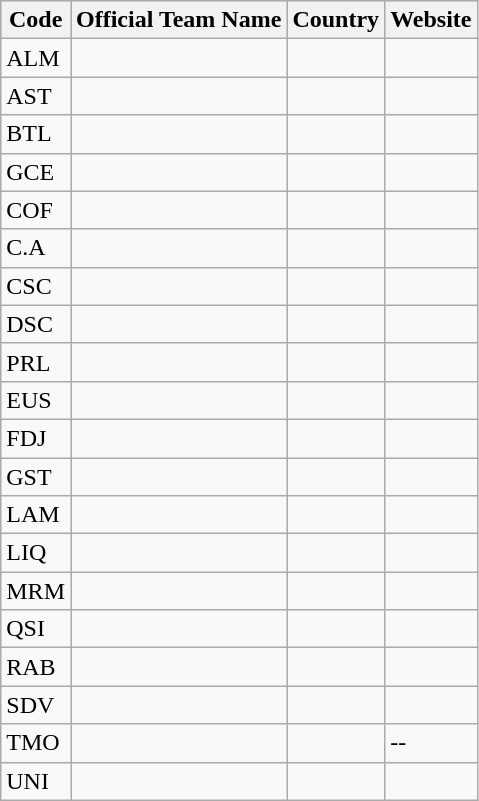<table class="wikitable">
<tr style="background:#ccccff;">
<th>Code</th>
<th>Official Team Name</th>
<th>Country</th>
<th>Website</th>
</tr>
<tr>
<td>ALM</td>
<td></td>
<td></td>
<td> </td>
</tr>
<tr>
<td>AST</td>
<td></td>
<td></td>
<td></td>
</tr>
<tr>
<td>BTL</td>
<td></td>
<td></td>
<td></td>
</tr>
<tr>
<td>GCE</td>
<td></td>
<td></td>
<td></td>
</tr>
<tr>
<td>COF</td>
<td></td>
<td></td>
<td></td>
</tr>
<tr>
<td>C.A</td>
<td></td>
<td></td>
<td></td>
</tr>
<tr>
<td>CSC</td>
<td></td>
<td></td>
<td></td>
</tr>
<tr>
<td>DSC</td>
<td></td>
<td></td>
<td></td>
</tr>
<tr>
<td>PRL</td>
<td></td>
<td></td>
<td></td>
</tr>
<tr>
<td>EUS</td>
<td></td>
<td></td>
<td></td>
</tr>
<tr>
<td>FDJ</td>
<td></td>
<td></td>
<td></td>
</tr>
<tr>
<td>GST</td>
<td></td>
<td></td>
<td></td>
</tr>
<tr>
<td>LAM</td>
<td></td>
<td></td>
<td></td>
</tr>
<tr>
<td>LIQ</td>
<td></td>
<td></td>
<td></td>
</tr>
<tr>
<td>MRM</td>
<td></td>
<td></td>
<td></td>
</tr>
<tr>
<td>QSI</td>
<td></td>
<td></td>
<td></td>
</tr>
<tr>
<td>RAB</td>
<td></td>
<td></td>
<td> </td>
</tr>
<tr>
<td>SDV</td>
<td></td>
<td></td>
<td></td>
</tr>
<tr>
<td>TMO</td>
<td></td>
<td></td>
<td>--</td>
</tr>
<tr>
<td>UNI</td>
<td></td>
<td></td>
<td></td>
</tr>
</table>
